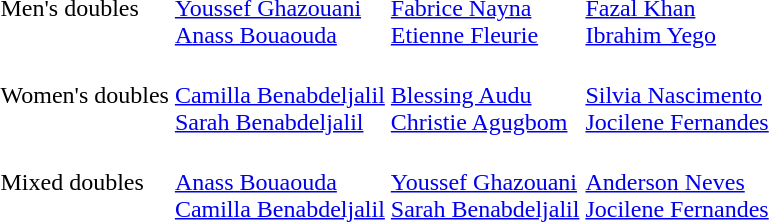<table>
<tr>
<td>Men's doubles</td>
<td><br><a href='#'>Youssef Ghazouani</a><br><a href='#'>Anass Bouaouda</a></td>
<td><br><a href='#'>Fabrice Nayna</a><br><a href='#'>Etienne Fleurie</a></td>
<td><br><a href='#'>Fazal Khan</a><br><a href='#'>Ibrahim Yego</a></td>
</tr>
<tr>
<td>Women's doubles</td>
<td><br><a href='#'>Camilla Benabdeljalil</a><br><a href='#'>Sarah Benabdeljalil</a></td>
<td><br><a href='#'>Blessing Audu</a><br><a href='#'>Christie Agugbom</a></td>
<td><br><a href='#'>Silvia Nascimento</a><br><a href='#'>Jocilene Fernandes</a></td>
</tr>
<tr>
<td>Mixed doubles</td>
<td><br><a href='#'>Anass Bouaouda</a><br><a href='#'>Camilla Benabdeljalil</a></td>
<td><br><a href='#'>Youssef Ghazouani</a><br><a href='#'>Sarah Benabdeljalil</a></td>
<td><br><a href='#'>Anderson Neves</a><br><a href='#'>Jocilene Fernandes</a></td>
</tr>
</table>
